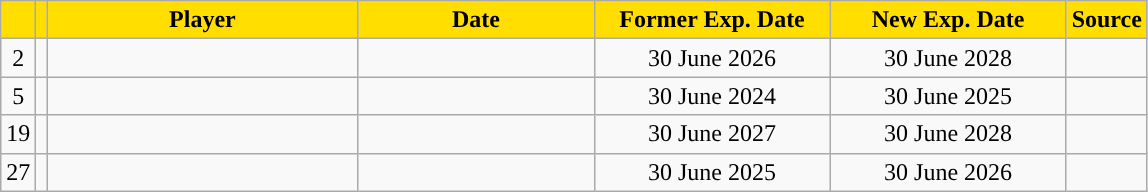<table class="wikitable sortable">
<tr>
<th style="background:#FFDE00"></th>
<th style="background:#FFDE00"></th>
<th width=200 style="background:#FFDE00">Player</th>
<th width=150 style="background:#FFDE00">Date</th>
<th width=150 style="background:#FFDE00">Former Exp. Date</th>
<th width=150 style="background:#FFDE00">New Exp. Date</th>
<th style="background:#FFDE00">Source</th>
</tr>
<tr>
<td align=center>2</td>
<td align=center></td>
<td></td>
<td align=center></td>
<td align=center>30 June 2026</td>
<td align=center>30 June 2028</td>
<td align=center></td>
</tr>
<tr>
<td align=center>5</td>
<td align=center></td>
<td></td>
<td align=center></td>
<td align=center>30 June 2024</td>
<td align=center>30 June 2025</td>
<td align=center></td>
</tr>
<tr>
<td align=center>19</td>
<td align=center></td>
<td></td>
<td align=center></td>
<td align=center>30 June 2027</td>
<td align=center>30 June 2028</td>
<td align=center></td>
</tr>
<tr>
<td align=center>27</td>
<td align=center></td>
<td></td>
<td align=center></td>
<td align=center>30 June 2025</td>
<td align=center>30 June 2026</td>
<td align=center></td>
</tr>
</table>
